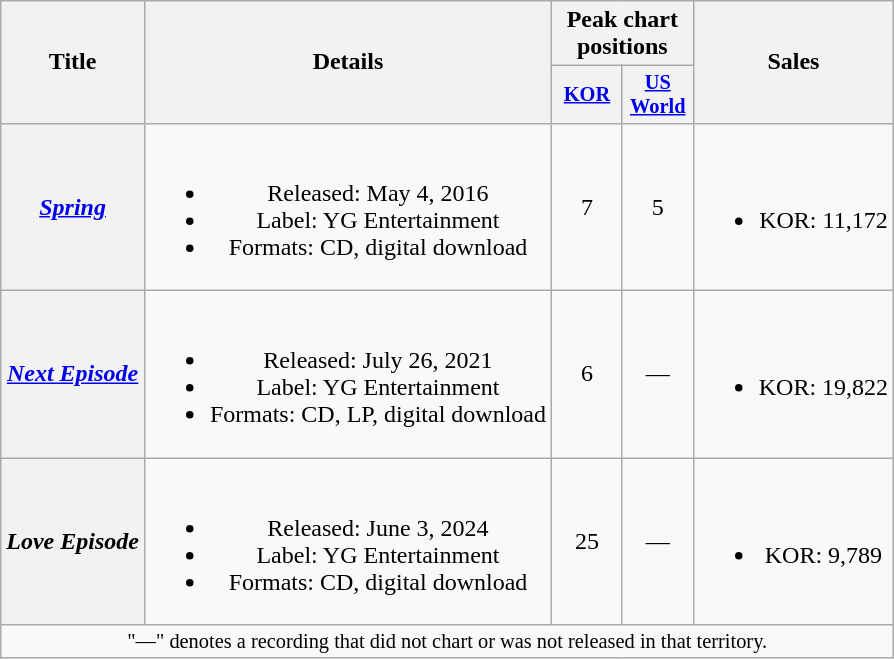<table class="wikitable plainrowheaders" style="text-align:center;">
<tr>
<th scope="col" rowspan="2">Title</th>
<th scope="col" rowspan="2">Details</th>
<th scope="col" colspan="2">Peak chart<br>positions</th>
<th scope="col" rowspan="2">Sales</th>
</tr>
<tr>
<th scope="col" style="width:3em;font-size:85%;"><a href='#'>KOR</a><br></th>
<th scope="col" style="width:3em;font-size:85%;"><a href='#'>US<br>World</a><br></th>
</tr>
<tr>
<th scope="row"><em><a href='#'>Spring</a></em></th>
<td><br><ul><li>Released: May 4, 2016</li><li>Label: YG Entertainment</li><li>Formats: CD, digital download</li></ul></td>
<td>7</td>
<td>5</td>
<td><br><ul><li>KOR: 11,172</li></ul></td>
</tr>
<tr>
<th scope="row"><em><a href='#'>Next Episode</a></em></th>
<td><br><ul><li>Released: July 26, 2021</li><li>Label: YG Entertainment</li><li>Formats: CD, LP, digital download</li></ul></td>
<td>6</td>
<td>—</td>
<td><br><ul><li>KOR: 19,822</li></ul></td>
</tr>
<tr>
<th scope="row"><em>Love Episode</em></th>
<td><br><ul><li>Released: June 3, 2024</li><li>Label: YG Entertainment</li><li>Formats: CD, digital download</li></ul></td>
<td>25</td>
<td>—</td>
<td><br><ul><li>KOR: 9,789</li></ul></td>
</tr>
<tr>
<td colspan="5" style="font-size:85%">"—" denotes a recording that did not chart or was not released in that territory.</td>
</tr>
</table>
